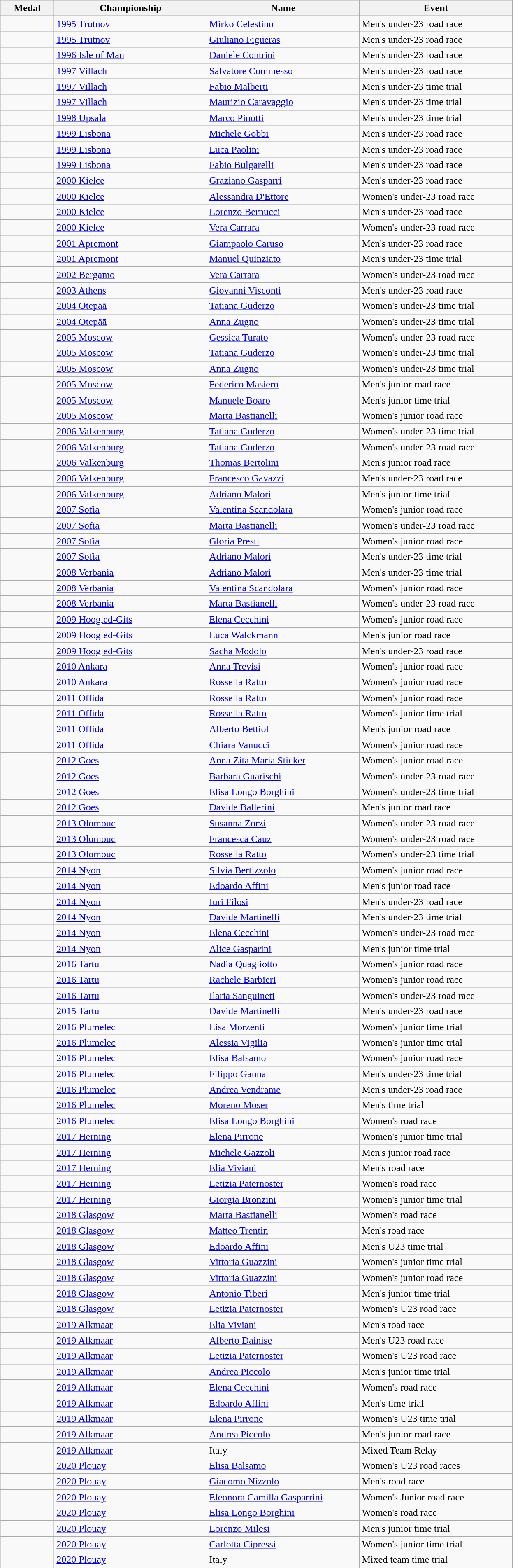<table class="wikitable sortable">
<tr>
<th style="width:5em">Medal</th>
<th style="width:15em">Championship</th>
<th style="width:15em">Name</th>
<th style="width:15em">Event</th>
</tr>
<tr>
<td></td>
<td> <a href='#'>1995 Trutnov</a></td>
<td><a href='#'>Mirko Celestino</a></td>
<td>Men's  under-23 road race</td>
</tr>
<tr>
<td></td>
<td> <a href='#'>1995 Trutnov</a></td>
<td><a href='#'>Giuliano Figueras</a></td>
<td>Men's under-23 road race</td>
</tr>
<tr>
<td></td>
<td> <a href='#'>1996 Isle of Man</a></td>
<td><a href='#'>Daniele Contrini</a></td>
<td>Men's under-23 road race</td>
</tr>
<tr>
<td></td>
<td> <a href='#'>1997 Villach</a></td>
<td><a href='#'>Salvatore Commesso</a></td>
<td>Men's  under-23 road race</td>
</tr>
<tr>
<td></td>
<td> <a href='#'>1997 Villach</a></td>
<td><a href='#'>Fabio Malberti</a></td>
<td>Men's  under-23 time trial</td>
</tr>
<tr>
<td></td>
<td> <a href='#'>1997 Villach</a></td>
<td><a href='#'>Maurizio Caravaggio</a></td>
<td>Men's  under-23 time trial</td>
</tr>
<tr>
<td></td>
<td> <a href='#'>1998 Upsala</a></td>
<td><a href='#'>Marco Pinotti</a></td>
<td>Men's  under-23 time trial</td>
</tr>
<tr>
<td></td>
<td> <a href='#'>1999 Lisbona</a></td>
<td><a href='#'>Michele Gobbi</a></td>
<td>Men's  under-23 road race</td>
</tr>
<tr>
<td></td>
<td> <a href='#'>1999 Lisbona</a></td>
<td><a href='#'>Luca Paolini</a></td>
<td>Men's  under-23 road race</td>
</tr>
<tr>
<td></td>
<td> <a href='#'>1999 Lisbona</a></td>
<td><a href='#'>Fabio Bulgarelli</a></td>
<td>Men's  under-23 road race</td>
</tr>
<tr>
<td></td>
<td> <a href='#'>2000 Kielce</a></td>
<td><a href='#'>Graziano Gasparri</a></td>
<td>Men's  under-23 road race</td>
</tr>
<tr>
<td></td>
<td> <a href='#'>2000 Kielce</a></td>
<td><a href='#'>Alessandra D'Ettore</a></td>
<td>Women's  under-23 road race</td>
</tr>
<tr>
<td></td>
<td> <a href='#'>2000 Kielce</a></td>
<td><a href='#'>Lorenzo Bernucci</a></td>
<td>Men's  under-23 road race</td>
</tr>
<tr>
<td></td>
<td> <a href='#'>2000 Kielce</a></td>
<td><a href='#'>Vera Carrara</a></td>
<td>Women's  under-23 road race</td>
</tr>
<tr>
<td></td>
<td> <a href='#'>2001 Apremont</a></td>
<td><a href='#'>Giampaolo Caruso</a></td>
<td>Men's  under-23 road race</td>
</tr>
<tr>
<td></td>
<td> <a href='#'>2001 Apremont</a></td>
<td><a href='#'>Manuel Quinziato</a></td>
<td>Men's  under-23 time trial</td>
</tr>
<tr>
<td></td>
<td> <a href='#'>2002 Bergamo</a></td>
<td><a href='#'>Vera Carrara</a></td>
<td>Women's  under-23 road race</td>
</tr>
<tr>
<td></td>
<td> <a href='#'>2003 Athens</a></td>
<td><a href='#'>Giovanni Visconti</a></td>
<td>Men's  under-23 road race</td>
</tr>
<tr>
<td></td>
<td> <a href='#'>2004 Otepäā</a></td>
<td><a href='#'>Tatiana Guderzo</a></td>
<td>Women's  under-23 time trial</td>
</tr>
<tr>
<td></td>
<td> <a href='#'>2004 Otepäā</a></td>
<td><a href='#'>Anna Zugno</a></td>
<td>Women's  under-23 time trial</td>
</tr>
<tr>
<td></td>
<td> <a href='#'>2005 Moscow</a></td>
<td><a href='#'>Gessica Turato</a></td>
<td>Women's  under-23 road race</td>
</tr>
<tr>
<td></td>
<td> <a href='#'>2005 Moscow</a></td>
<td><a href='#'>Tatiana Guderzo</a></td>
<td>Women's  under-23 time trial</td>
</tr>
<tr>
<td></td>
<td> <a href='#'>2005 Moscow</a></td>
<td><a href='#'>Anna Zugno</a></td>
<td>Women's  under-23 time trial</td>
</tr>
<tr>
<td></td>
<td> <a href='#'>2005 Moscow</a></td>
<td><a href='#'>Federico Masiero</a></td>
<td>Men's  junior road race</td>
</tr>
<tr>
<td></td>
<td> <a href='#'>2005 Moscow</a></td>
<td><a href='#'>Manuele Boaro</a></td>
<td>Men's  junior time trial</td>
</tr>
<tr>
<td></td>
<td> <a href='#'>2005 Moscow</a></td>
<td><a href='#'>Marta Bastianelli</a></td>
<td>Women's  junior road race</td>
</tr>
<tr>
<td></td>
<td> <a href='#'>2006 Valkenburg</a></td>
<td><a href='#'>Tatiana Guderzo</a></td>
<td>Women's  under-23 time trial</td>
</tr>
<tr>
<td></td>
<td> <a href='#'>2006 Valkenburg</a></td>
<td><a href='#'>Tatiana Guderzo</a></td>
<td>Women's  under-23 road race</td>
</tr>
<tr>
<td></td>
<td> <a href='#'>2006 Valkenburg</a></td>
<td><a href='#'>Thomas Bertolini</a></td>
<td>Men's  junior road race</td>
</tr>
<tr>
<td></td>
<td> <a href='#'>2006 Valkenburg</a></td>
<td><a href='#'>Francesco Gavazzi</a></td>
<td>Men's  under-23 road race</td>
</tr>
<tr>
<td></td>
<td> <a href='#'>2006 Valkenburg</a></td>
<td><a href='#'>Adriano Malori</a></td>
<td>Men's  junior time trial</td>
</tr>
<tr>
<td></td>
<td> <a href='#'>2007 Sofia</a></td>
<td><a href='#'>Valentina Scandolara</a></td>
<td>Women's  junior road race</td>
</tr>
<tr>
<td></td>
<td> <a href='#'>2007 Sofia</a></td>
<td><a href='#'>Marta Bastianelli</a></td>
<td>Women's under-23  road race</td>
</tr>
<tr>
<td></td>
<td> <a href='#'>2007 Sofia</a></td>
<td><a href='#'>Gloria Presti</a></td>
<td>Women's  junior road race</td>
</tr>
<tr>
<td></td>
<td> <a href='#'>2007 Sofia</a></td>
<td><a href='#'>Adriano Malori</a></td>
<td>Men's  under-23 time trial</td>
</tr>
<tr>
<td></td>
<td> <a href='#'>2008 Verbania</a></td>
<td><a href='#'>Adriano Malori</a></td>
<td>Men's  under-23 time trial</td>
</tr>
<tr>
<td></td>
<td> <a href='#'>2008 Verbania</a></td>
<td><a href='#'>Valentina Scandolara</a></td>
<td>Women's  junior road race</td>
</tr>
<tr>
<td></td>
<td> <a href='#'>2008 Verbania</a></td>
<td><a href='#'>Marta Bastianelli</a></td>
<td>Women's under-23  road race</td>
</tr>
<tr>
<td></td>
<td> <a href='#'>2009 Hoogled-Gits</a></td>
<td><a href='#'>Elena Cecchini</a></td>
<td>Women's  junior road race</td>
</tr>
<tr>
<td></td>
<td> <a href='#'>2009 Hoogled-Gits</a></td>
<td><a href='#'>Luca Walckmann</a></td>
<td>Men's  junior road race</td>
</tr>
<tr>
<td></td>
<td> <a href='#'>2009 Hoogled-Gits</a></td>
<td><a href='#'>Sacha Modolo</a></td>
<td>Men's  under-23 road race</td>
</tr>
<tr>
<td></td>
<td> <a href='#'>2010 Ankara</a></td>
<td><a href='#'>Anna Trevisi</a></td>
<td>Women's  junior road race</td>
</tr>
<tr>
<td></td>
<td> <a href='#'>2010 Ankara</a></td>
<td><a href='#'>Rossella Ratto</a></td>
<td>Women's  junior road race</td>
</tr>
<tr>
<td></td>
<td> <a href='#'>2011 Offida</a></td>
<td><a href='#'>Rossella Ratto</a></td>
<td>Women's  junior road race</td>
</tr>
<tr>
<td></td>
<td> <a href='#'>2011 Offida</a></td>
<td><a href='#'>Rossella Ratto</a></td>
<td>Women's  junior time trial</td>
</tr>
<tr>
<td></td>
<td> <a href='#'>2011 Offida</a></td>
<td><a href='#'>Alberto Bettiol</a></td>
<td>Men's  junior road race</td>
</tr>
<tr>
<td></td>
<td> <a href='#'>2011 Offida</a></td>
<td><a href='#'>Chiara Vanucci</a></td>
<td>Women's  junior road race</td>
</tr>
<tr>
<td></td>
<td> <a href='#'>2012 Goes</a></td>
<td><a href='#'>Anna Zita Maria Sticker</a></td>
<td>Women's  junior road race</td>
</tr>
<tr>
<td></td>
<td> <a href='#'>2012 Goes</a></td>
<td><a href='#'>Barbara Guarischi</a></td>
<td>Women's  under-23 road race</td>
</tr>
<tr>
<td></td>
<td> <a href='#'>2012 Goes</a></td>
<td><a href='#'>Elisa Longo Borghini</a></td>
<td>Women's  under-23 time trial</td>
</tr>
<tr>
<td></td>
<td> <a href='#'>2012 Goes</a></td>
<td><a href='#'>Davide Ballerini</a></td>
<td>Men's  junior road race</td>
</tr>
<tr>
<td></td>
<td> <a href='#'>2013 Olomouc</a></td>
<td><a href='#'>Susanna Zorzi</a></td>
<td>Women's  under-23 road race</td>
</tr>
<tr>
<td></td>
<td> <a href='#'>2013 Olomouc</a></td>
<td><a href='#'>Francesca Cauz</a></td>
<td>Women's  under-23 road race</td>
</tr>
<tr>
<td></td>
<td> <a href='#'>2013 Olomouc</a></td>
<td><a href='#'>Rossella Ratto</a></td>
<td>Women's  under-23 time trial</td>
</tr>
<tr>
<td></td>
<td> <a href='#'>2014 Nyon</a></td>
<td><a href='#'>Silvia Bertizzolo</a></td>
<td>Women's  junior road race</td>
</tr>
<tr>
<td></td>
<td> <a href='#'>2014 Nyon</a></td>
<td><a href='#'>Edoardo Affini</a></td>
<td>Men's  junior road race</td>
</tr>
<tr>
<td></td>
<td> <a href='#'>2014 Nyon</a></td>
<td><a href='#'>Iuri Filosi</a></td>
<td>Men's  under-23 road race</td>
</tr>
<tr>
<td></td>
<td> <a href='#'>2014 Nyon</a></td>
<td><a href='#'>Davide Martinelli</a></td>
<td>Men's  under-23 time trial</td>
</tr>
<tr>
<td></td>
<td> <a href='#'>2014 Nyon</a></td>
<td><a href='#'>Elena Cecchini</a></td>
<td>Women's  under-23 road race</td>
</tr>
<tr>
<td></td>
<td> <a href='#'>2014 Nyon</a></td>
<td><a href='#'>Alice Gasparini</a></td>
<td>Men's  junior time trial</td>
</tr>
<tr>
<td></td>
<td> <a href='#'>2016 Tartu</a></td>
<td><a href='#'>Nadia Quagliotto</a></td>
<td>Women's  junior road race</td>
</tr>
<tr>
<td></td>
<td> <a href='#'>2016 Tartu</a></td>
<td><a href='#'>Rachele Barbieri</a></td>
<td>Women's  junior road race</td>
</tr>
<tr>
<td></td>
<td> <a href='#'>2016 Tartu</a></td>
<td><a href='#'>Ilaria Sanguineti</a></td>
<td>Women's  under-23 road race</td>
</tr>
<tr>
<td></td>
<td> <a href='#'>2015 Tartu</a></td>
<td><a href='#'>Davide Martinelli</a></td>
<td>Men's  under-23 road race</td>
</tr>
<tr>
<td></td>
<td> <a href='#'>2016 Plumelec</a></td>
<td><a href='#'>Lisa Morzenti</a></td>
<td>Women's  junior time trial</td>
</tr>
<tr>
<td></td>
<td> <a href='#'>2016 Plumelec</a></td>
<td><a href='#'>Alessia Vigilia</a></td>
<td>Women's  junior time trial</td>
</tr>
<tr>
<td></td>
<td> <a href='#'>2016 Plumelec</a></td>
<td><a href='#'>Elisa Balsamo</a></td>
<td>Women's  junior road race</td>
</tr>
<tr>
<td></td>
<td> <a href='#'>2016 Plumelec</a></td>
<td><a href='#'>Filippo Ganna</a></td>
<td>Men's  under-23 time trial</td>
</tr>
<tr>
<td></td>
<td> <a href='#'>2016 Plumelec</a></td>
<td><a href='#'>Andrea Vendrame</a></td>
<td>Men's under-23 road race</td>
</tr>
<tr>
<td></td>
<td> <a href='#'>2016 Plumelec</a></td>
<td><a href='#'>Moreno Moser</a></td>
<td>Men's time trial</td>
</tr>
<tr>
<td></td>
<td> <a href='#'>2016 Plumelec</a></td>
<td><a href='#'>Elisa Longo Borghini</a></td>
<td>Women's road race</td>
</tr>
<tr>
<td></td>
<td> <a href='#'>2017 Herning</a></td>
<td><a href='#'>Elena Pirrone</a></td>
<td>Women's junior time trial</td>
</tr>
<tr>
<td></td>
<td> <a href='#'>2017 Herning</a></td>
<td><a href='#'>Michele Gazzoli</a></td>
<td>Men's junior road race</td>
</tr>
<tr>
<td></td>
<td> <a href='#'>2017 Herning</a></td>
<td><a href='#'>Elia Viviani</a></td>
<td>Men's road race</td>
</tr>
<tr>
<td></td>
<td> <a href='#'>2017 Herning</a></td>
<td><a href='#'>Letizia Paternoster</a></td>
<td>Women's road race</td>
</tr>
<tr>
<td></td>
<td> <a href='#'>2017 Herning</a></td>
<td><a href='#'>Giorgia Bronzini</a></td>
<td>Women's junior time trial</td>
</tr>
<tr>
<td></td>
<td> <a href='#'>2018 Glasgow</a></td>
<td><a href='#'>Marta Bastianelli</a></td>
<td>Women's road race</td>
</tr>
<tr>
<td></td>
<td> <a href='#'>2018 Glasgow</a></td>
<td><a href='#'>Matteo Trentin</a></td>
<td>Men's road race</td>
</tr>
<tr>
<td></td>
<td> <a href='#'>2018 Glasgow</a></td>
<td><a href='#'>Edoardo Affini</a></td>
<td>Men's U23 time trial</td>
</tr>
<tr>
<td></td>
<td> <a href='#'>2018 Glasgow</a></td>
<td><a href='#'>Vittoria Guazzini</a></td>
<td>Women's junior time trial</td>
</tr>
<tr>
<td></td>
<td> <a href='#'>2018 Glasgow</a></td>
<td><a href='#'>Vittoria Guazzini</a></td>
<td>Women's junior road race</td>
</tr>
<tr>
<td></td>
<td> <a href='#'>2018 Glasgow</a></td>
<td><a href='#'>Antonio Tiberi</a></td>
<td>Men's junior time trial</td>
</tr>
<tr>
<td></td>
<td> <a href='#'>2018 Glasgow</a></td>
<td><a href='#'>Letizia Paternoster</a></td>
<td>Women's U23 road race</td>
</tr>
<tr>
<td></td>
<td> <a href='#'>2019 Alkmaar</a></td>
<td><a href='#'>Elia Viviani</a></td>
<td>Men's road race</td>
</tr>
<tr>
<td></td>
<td> <a href='#'>2019 Alkmaar</a></td>
<td><a href='#'>Alberto Dainise</a></td>
<td>Men's U23 road race</td>
</tr>
<tr>
<td></td>
<td> <a href='#'>2019 Alkmaar</a></td>
<td><a href='#'>Letizia Paternoster</a></td>
<td>Women's U23 road race</td>
</tr>
<tr>
<td></td>
<td> <a href='#'>2019 Alkmaar</a></td>
<td><a href='#'>Andrea Piccolo</a></td>
<td>Men's junior time trial</td>
</tr>
<tr>
<td></td>
<td> <a href='#'>2019 Alkmaar</a></td>
<td><a href='#'>Elena Cecchini</a></td>
<td>Women's road race</td>
</tr>
<tr>
<td></td>
<td> <a href='#'>2019 Alkmaar</a></td>
<td><a href='#'>Edoardo Affini</a></td>
<td>Men's time trial</td>
</tr>
<tr>
<td></td>
<td> <a href='#'>2019 Alkmaar</a></td>
<td><a href='#'>Elena Pirrone</a></td>
<td>Women's U23 time trial</td>
</tr>
<tr>
<td></td>
<td> <a href='#'>2019 Alkmaar</a></td>
<td><a href='#'>Andrea Piccolo</a></td>
<td>Men's junior road race</td>
</tr>
<tr>
<td></td>
<td> <a href='#'>2019 Alkmaar</a></td>
<td>Italy</td>
<td>Mixed Team Relay</td>
</tr>
<tr>
<td></td>
<td> <a href='#'>2020 Plouay</a></td>
<td><a href='#'>Elisa Balsamo</a></td>
<td>Women's U23 road races</td>
</tr>
<tr>
<td></td>
<td> <a href='#'>2020 Plouay</a></td>
<td><a href='#'>Giacomo Nizzolo</a></td>
<td>Men's road race</td>
</tr>
<tr>
<td></td>
<td> <a href='#'>2020 Plouay</a></td>
<td><a href='#'>Eleonora Camilla Gasparrini</a></td>
<td>Women's Junior road race</td>
</tr>
<tr>
<td></td>
<td> <a href='#'>2020 Plouay</a></td>
<td><a href='#'>Elisa Longo Borghini</a></td>
<td>Women's road race</td>
</tr>
<tr>
<td></td>
<td> <a href='#'>2020 Plouay</a></td>
<td><a href='#'>Lorenzo Milesi</a></td>
<td>Men's junior time trial</td>
</tr>
<tr>
<td></td>
<td> <a href='#'>2020 Plouay</a></td>
<td><a href='#'>Carlotta Cipressi</a></td>
<td>Women's junior time trial</td>
</tr>
<tr>
<td></td>
<td> <a href='#'>2020 Plouay</a></td>
<td>Italy</td>
<td>Mixed team time trial</td>
</tr>
</table>
